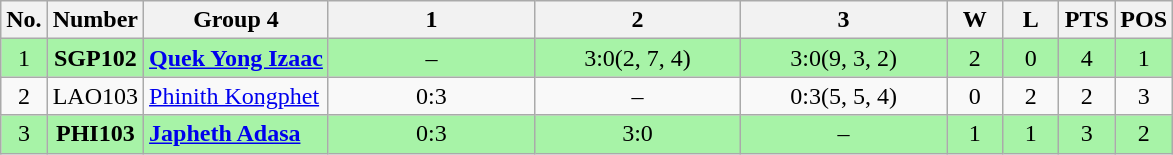<table class=wikitable style="text-align:center;">
<tr>
<th>No.</th>
<th>Number</th>
<th>Group 4</th>
<th width=130>1</th>
<th width=130>2</th>
<th width=130>3</th>
<th width=30>W</th>
<th width=30>L</th>
<th width=30>PTS</th>
<th width=30>POS</th>
</tr>
<tr bgcolor=#a7f3a7>
<td>1</td>
<td><strong>SGP102</strong></td>
<td style="text-align:left;"> <strong><a href='#'>Quek Yong Izaac</a></strong></td>
<td>–</td>
<td>3:0(2, 7, 4)</td>
<td>3:0(9, 3, 2)</td>
<td>2</td>
<td>0</td>
<td>4</td>
<td>1</td>
</tr>
<tr>
<td>2</td>
<td>LAO103</td>
<td style="text-align:left;"> <a href='#'>Phinith Kongphet</a></td>
<td>0:3</td>
<td>–</td>
<td>0:3(5, 5, 4)</td>
<td>0</td>
<td>2</td>
<td>2</td>
<td>3</td>
</tr>
<tr bgcolor=#a7f3a7>
<td>3</td>
<td><strong>PHI103</strong></td>
<td style="text-align:left;"> <strong><a href='#'>Japheth Adasa</a></strong></td>
<td>0:3</td>
<td>3:0</td>
<td>–</td>
<td>1</td>
<td>1</td>
<td>3</td>
<td>2</td>
</tr>
</table>
